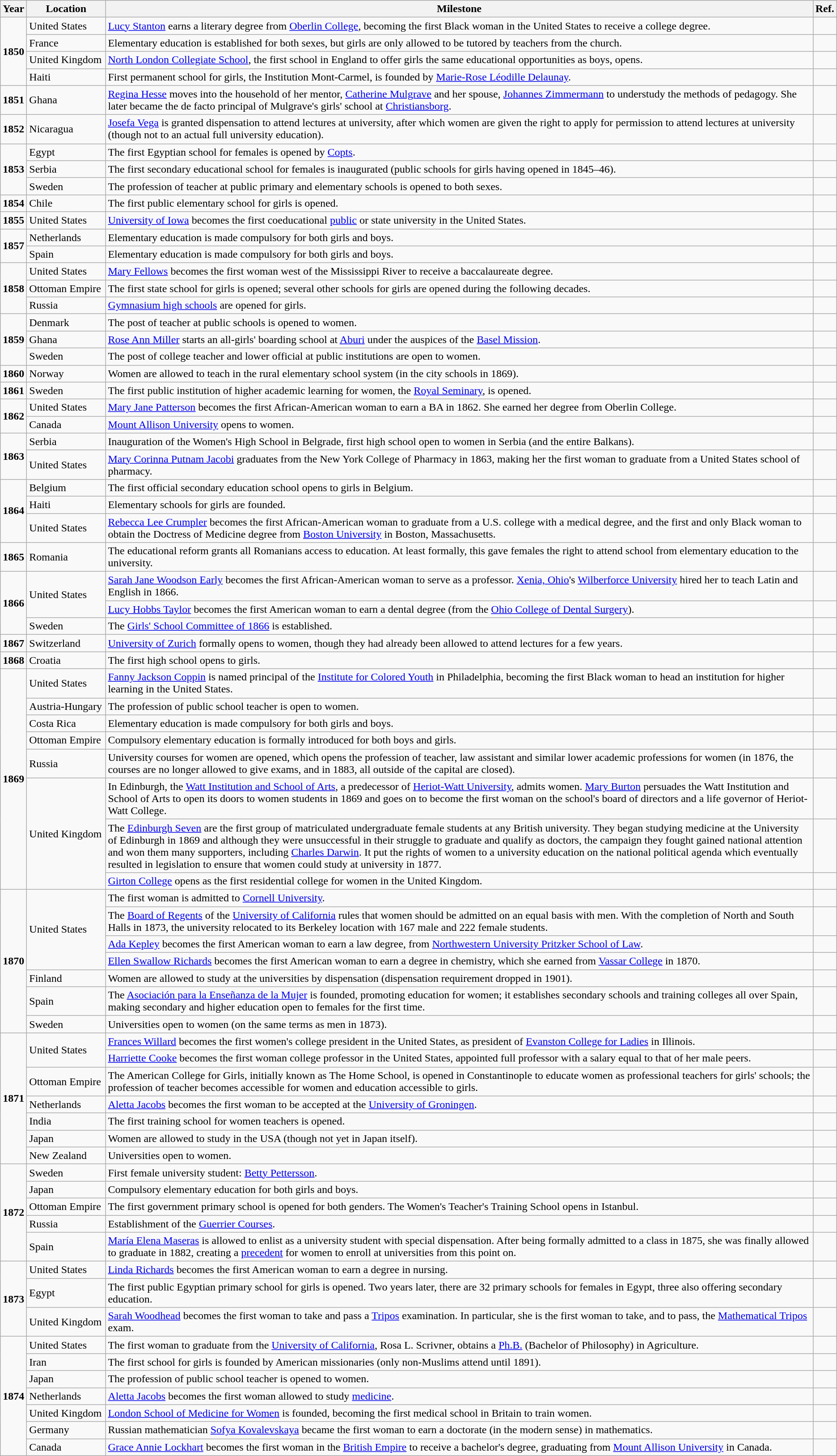<table class="wikitable sortable">
<tr>
<th>Year</th>
<th width=110>Location</th>
<th>Milestone</th>
<th>Ref.</th>
</tr>
<tr>
<td rowspan="4"><strong>1850</strong></td>
<td>United States</td>
<td><a href='#'>Lucy Stanton</a> earns a literary degree from <a href='#'>Oberlin College</a>, becoming the first Black woman in the United States to receive a college degree.</td>
<td></td>
</tr>
<tr>
<td>France</td>
<td>Elementary education is established for both sexes, but girls are only allowed to be tutored by teachers from the church.</td>
<td></td>
</tr>
<tr>
<td>United Kingdom</td>
<td><a href='#'>North London Collegiate School</a>, the first school in England to offer girls the same educational opportunities as boys, opens.</td>
<td></td>
</tr>
<tr>
<td>Haiti</td>
<td>First permanent school for girls, the Institution Mont-Carmel, is founded by <a href='#'>Marie-Rose Léodille Delaunay</a>.</td>
<td></td>
</tr>
<tr>
<td><strong>1851</strong></td>
<td>Ghana</td>
<td><a href='#'>Regina Hesse</a> moves into the household of her mentor, <a href='#'>Catherine Mulgrave</a> and her spouse, <a href='#'>Johannes Zimmermann</a> to understudy the methods of pedagogy. She later became the de facto principal of Mulgrave's girls' school at <a href='#'>Christiansborg</a>.</td>
<td></td>
</tr>
<tr>
<td><strong>1852</strong></td>
<td>Nicaragua</td>
<td><a href='#'>Josefa Vega</a> is granted dispensation to attend lectures at university, after which women are given the right to apply for permission to attend lectures at university (though not to an actual full university education).</td>
<td></td>
</tr>
<tr>
<td rowspan="3"><strong>1853</strong></td>
<td>Egypt</td>
<td>The first Egyptian school for females is opened by <a href='#'>Copts</a>.</td>
<td></td>
</tr>
<tr>
<td>Serbia</td>
<td>The first secondary educational school for females is inaugurated (public schools for girls having opened in 1845–46).</td>
<td></td>
</tr>
<tr>
<td>Sweden</td>
<td>The profession of teacher at public primary and elementary schools is opened to both sexes.</td>
<td></td>
</tr>
<tr>
<td><strong>1854</strong></td>
<td>Chile</td>
<td>The first public elementary school for girls is opened.</td>
<td></td>
</tr>
<tr>
<td><strong>1855</strong></td>
<td>United States</td>
<td><a href='#'>University of Iowa</a> becomes the first coeducational <a href='#'>public</a> or state university in the United States.</td>
<td></td>
</tr>
<tr>
<td rowspan="2"><strong>1857</strong></td>
<td>Netherlands</td>
<td>Elementary education is made compulsory for both girls and boys.</td>
<td></td>
</tr>
<tr>
<td>Spain</td>
<td>Elementary education is made compulsory for both girls and boys.</td>
<td></td>
</tr>
<tr>
<td rowspan="3"><strong>1858</strong></td>
<td>United States</td>
<td><a href='#'>Mary Fellows</a> becomes the first woman west of the Mississippi River to receive a baccalaureate degree.</td>
<td></td>
</tr>
<tr>
<td>Ottoman Empire</td>
<td>The first state school for girls is opened; several other schools for girls are opened during the following decades.</td>
<td></td>
</tr>
<tr>
<td>Russia</td>
<td><a href='#'>Gymnasium high schools</a> are opened for girls.</td>
<td></td>
</tr>
<tr>
<td rowspan="3"><strong>1859</strong></td>
<td>Denmark</td>
<td>The post of teacher at public schools is opened to women.</td>
<td></td>
</tr>
<tr>
<td>Ghana</td>
<td><a href='#'>Rose Ann Miller</a> starts an all-girls' boarding school at <a href='#'>Aburi</a> under the auspices of the <a href='#'>Basel Mission</a>.</td>
<td></td>
</tr>
<tr>
<td>Sweden</td>
<td>The post of college teacher and lower official at public institutions are open to women.</td>
<td></td>
</tr>
<tr>
<td><strong>1860</strong></td>
<td>Norway</td>
<td>Women are allowed to teach in the rural elementary school system (in the city schools in 1869).</td>
<td></td>
</tr>
<tr>
<td><strong>1861</strong></td>
<td>Sweden</td>
<td>The first public institution of higher academic learning for women, the <a href='#'>Royal Seminary</a>, is opened.</td>
<td></td>
</tr>
<tr>
<td rowspan="2"><strong>1862</strong></td>
<td>United States</td>
<td><a href='#'>Mary Jane Patterson</a> becomes the first African-American woman to earn a BA in 1862. She earned her degree from Oberlin College.</td>
<td></td>
</tr>
<tr>
<td>Canada</td>
<td><a href='#'>Mount Allison University</a> opens to women.</td>
<td></td>
</tr>
<tr>
<td rowspan="2"><strong>1863</strong></td>
<td>Serbia</td>
<td>Inauguration of the Women's High School in Belgrade, first high school open to women in Serbia (and the entire Balkans).</td>
<td></td>
</tr>
<tr>
<td>United States</td>
<td><a href='#'>Mary Corinna Putnam Jacobi</a> graduates from the New York College of Pharmacy in 1863, making her the first woman to graduate from a United States school of pharmacy.</td>
<td></td>
</tr>
<tr>
<td rowspan="3"><strong>1864</strong></td>
<td>Belgium</td>
<td>The first official secondary education school opens to girls in Belgium.</td>
<td></td>
</tr>
<tr>
<td>Haiti</td>
<td>Elementary schools for girls are founded.</td>
<td></td>
</tr>
<tr>
<td>United States</td>
<td><a href='#'>Rebecca Lee Crumpler</a> becomes the first African-American woman to graduate from a U.S. college with a medical degree, and the first and only Black woman to obtain the Doctress of Medicine degree from <a href='#'>Boston University</a> in Boston, Massachusetts.</td>
<td></td>
</tr>
<tr>
<td><strong>1865</strong></td>
<td>Romania</td>
<td>The educational reform grants all Romanians access to education. At least formally, this gave females the right to attend school from elementary education to the university.</td>
<td></td>
</tr>
<tr>
<td rowspan="3"><strong>1866</strong></td>
<td rowspan="2">United States</td>
<td><a href='#'>Sarah Jane Woodson Early</a> becomes the first African-American woman to serve as a professor. <a href='#'>Xenia, Ohio</a>'s <a href='#'>Wilberforce University</a> hired her to teach Latin and English in 1866.</td>
<td></td>
</tr>
<tr>
<td><a href='#'>Lucy Hobbs Taylor</a> becomes the first American woman to earn a dental degree (from the <a href='#'>Ohio College of Dental Surgery</a>).</td>
<td></td>
</tr>
<tr>
<td>Sweden</td>
<td>The <a href='#'>Girls' School Committee of 1866</a> is established.</td>
<td></td>
</tr>
<tr>
<td><strong>1867</strong></td>
<td>Switzerland</td>
<td><a href='#'>University of Zurich</a> formally opens to women, though they had already been allowed to attend lectures for a few years.</td>
<td></td>
</tr>
<tr>
<td><strong>1868</strong></td>
<td>Croatia</td>
<td>The first high school opens to girls.</td>
<td></td>
</tr>
<tr>
<td rowspan="8"><strong>1869</strong></td>
<td>United States</td>
<td><a href='#'>Fanny Jackson Coppin</a> is named principal of the <a href='#'>Institute for Colored Youth</a> in Philadelphia, becoming the first Black woman to head an institution for higher learning in the United States.</td>
<td></td>
</tr>
<tr>
<td>Austria-Hungary</td>
<td>The profession of public school teacher is open to women.</td>
<td></td>
</tr>
<tr>
<td>Costa Rica</td>
<td>Elementary education is made compulsory for both girls and boys.</td>
<td></td>
</tr>
<tr>
<td>Ottoman Empire</td>
<td>Compulsory elementary education is formally introduced for both boys and girls.</td>
<td></td>
</tr>
<tr>
<td>Russia</td>
<td>University courses for women are opened, which opens the profession of teacher, law assistant and similar lower academic professions for women (in 1876, the courses are no longer allowed to give exams, and in 1883, all outside of the capital are closed).</td>
<td></td>
</tr>
<tr>
<td rowspan="3">United Kingdom</td>
<td>In Edinburgh, the <a href='#'>Watt Institution and School of Arts</a>, a predecessor of <a href='#'>Heriot-Watt University</a>, admits women. <a href='#'>Mary Burton</a> persuades the Watt Institution and School of Arts to open its doors to women students in 1869 and goes on to become the first woman on the school's board of directors and a life governor of Heriot-Watt College.</td>
<td></td>
</tr>
<tr>
<td>The <a href='#'>Edinburgh Seven</a> are the first group of matriculated undergraduate female students at any British university. They began studying medicine at the University of Edinburgh in 1869 and although they were unsuccessful in their struggle to graduate and qualify as doctors, the campaign they fought gained national attention and won them many supporters, including <a href='#'>Charles Darwin</a>. It put the rights of women to a university education on the national political agenda which eventually resulted in legislation to ensure that women could study at university in 1877.</td>
<td></td>
</tr>
<tr>
<td><a href='#'>Girton College</a> opens as the first residential college for women in the United Kingdom.</td>
<td></td>
</tr>
<tr>
<td rowspan="7"><strong>1870</strong></td>
<td rowspan="4">United States</td>
<td>The first woman is admitted to <a href='#'>Cornell University</a>.</td>
<td></td>
</tr>
<tr>
<td>The <a href='#'>Board of Regents</a> of the <a href='#'>University of California</a> rules that women should be admitted on an equal basis with men. With the completion of North and South Halls in 1873, the university relocated to its Berkeley location with 167 male and 222 female students.</td>
<td></td>
</tr>
<tr>
<td><a href='#'>Ada Kepley</a> becomes the first American woman to earn a law degree, from <a href='#'>Northwestern University Pritzker School of Law</a>.</td>
<td></td>
</tr>
<tr>
<td><a href='#'>Ellen Swallow Richards</a> becomes the first American woman to earn a degree in chemistry, which she earned from <a href='#'>Vassar College</a> in 1870.</td>
<td></td>
</tr>
<tr>
<td>Finland</td>
<td>Women are allowed to study at the universities by dispensation (dispensation requirement dropped in 1901).</td>
<td></td>
</tr>
<tr>
<td>Spain</td>
<td>The <a href='#'>Asociación para la Enseñanza de la Mujer</a> is founded, promoting education for women; it establishes secondary schools and training colleges all over Spain, making secondary and higher education open to females for the first time.</td>
<td></td>
</tr>
<tr>
<td>Sweden</td>
<td>Universities open to women (on the same terms as men in 1873).</td>
<td></td>
</tr>
<tr>
<td rowspan="7"><strong>1871</strong></td>
<td rowspan="2">United States</td>
<td><a href='#'>Frances Willard</a> becomes the first women's college president in the United States, as president of <a href='#'>Evanston College for Ladies</a> in Illinois.</td>
<td></td>
</tr>
<tr>
<td><a href='#'>Harriette Cooke</a> becomes the first woman college professor in the United States, appointed full professor with a salary equal to that of her male peers.</td>
<td></td>
</tr>
<tr>
<td>Ottoman Empire</td>
<td>The American College for Girls, initially known as The Home School, is opened in Constantinople to educate women as professional teachers for girls' schools; the profession of teacher becomes accessible for women and education accessible to girls.</td>
<td></td>
</tr>
<tr>
<td>Netherlands</td>
<td><a href='#'>Aletta Jacobs</a> becomes the first woman to be accepted at the <a href='#'>University of Groningen</a>.</td>
<td></td>
</tr>
<tr>
<td>India</td>
<td>The first training school for women teachers is opened.</td>
<td></td>
</tr>
<tr>
<td>Japan</td>
<td>Women are allowed to study in the USA (though not yet in Japan itself).</td>
<td></td>
</tr>
<tr>
<td>New Zealand</td>
<td>Universities open to women.</td>
<td></td>
</tr>
<tr>
<td rowspan="5"><strong>1872</strong></td>
<td>Sweden</td>
<td>First female university student: <a href='#'>Betty Pettersson</a>.</td>
<td></td>
</tr>
<tr>
<td>Japan</td>
<td>Compulsory elementary education for both girls and boys.</td>
<td></td>
</tr>
<tr>
<td>Ottoman Empire</td>
<td>The first government primary school is opened for both genders. The Women's Teacher's Training School opens in Istanbul.</td>
<td></td>
</tr>
<tr>
<td>Russia</td>
<td>Establishment of the <a href='#'>Guerrier Courses</a>.</td>
<td></td>
</tr>
<tr>
<td>Spain</td>
<td><a href='#'>María Elena Maseras</a> is allowed to enlist as a university student with special dispensation. After being formally admitted to a class in 1875, she was finally allowed to graduate in 1882, creating a <a href='#'>precedent</a> for women to enroll at universities from this point on.</td>
<td></td>
</tr>
<tr>
<td rowspan="3"><strong>1873</strong></td>
<td>United States</td>
<td><a href='#'>Linda Richards</a> becomes the first American woman to earn a degree in nursing.</td>
<td></td>
</tr>
<tr>
<td>Egypt</td>
<td>The first public Egyptian primary school for girls is opened. Two years later, there are 32 primary schools for females in Egypt, three also offering secondary education.</td>
<td></td>
</tr>
<tr>
<td>United Kingdom</td>
<td><a href='#'>Sarah Woodhead</a> becomes the first woman to take and pass a <a href='#'>Tripos</a> examination. In particular, she is the first woman to take, and to pass, the <a href='#'>Mathematical Tripos</a> exam.</td>
<td></td>
</tr>
<tr>
<td rowspan="7"><strong>1874</strong></td>
<td>United States</td>
<td>The first woman to graduate from the <a href='#'>University of California</a>, Rosa L. Scrivner, obtains a <a href='#'>Ph.B.</a> (Bachelor of Philosophy) in Agriculture.</td>
<td></td>
</tr>
<tr>
<td>Iran</td>
<td>The first school for girls is founded by American missionaries (only non-Muslims attend until 1891).</td>
<td></td>
</tr>
<tr>
<td>Japan</td>
<td>The profession of public school teacher is opened to women.</td>
<td></td>
</tr>
<tr>
<td>Netherlands</td>
<td><a href='#'>Aletta Jacobs</a> becomes the first woman allowed to study <a href='#'>medicine</a>.</td>
<td></td>
</tr>
<tr>
<td>United Kingdom</td>
<td><a href='#'>London School of Medicine for Women</a> is founded, becoming the first medical school in Britain to train women.</td>
<td></td>
</tr>
<tr>
<td>Germany</td>
<td>Russian mathematician <a href='#'>Sofya Kovalevskaya</a> became the first woman to earn a doctorate (in the modern sense) in mathematics.</td>
</tr>
<tr>
<td>Canada</td>
<td><a href='#'>Grace Annie Lockhart</a> becomes the first woman in the <a href='#'>British Empire</a> to receive a bachelor's degree, graduating from <a href='#'>Mount Allison University</a> in Canada.</td>
<td></td>
</tr>
</table>
